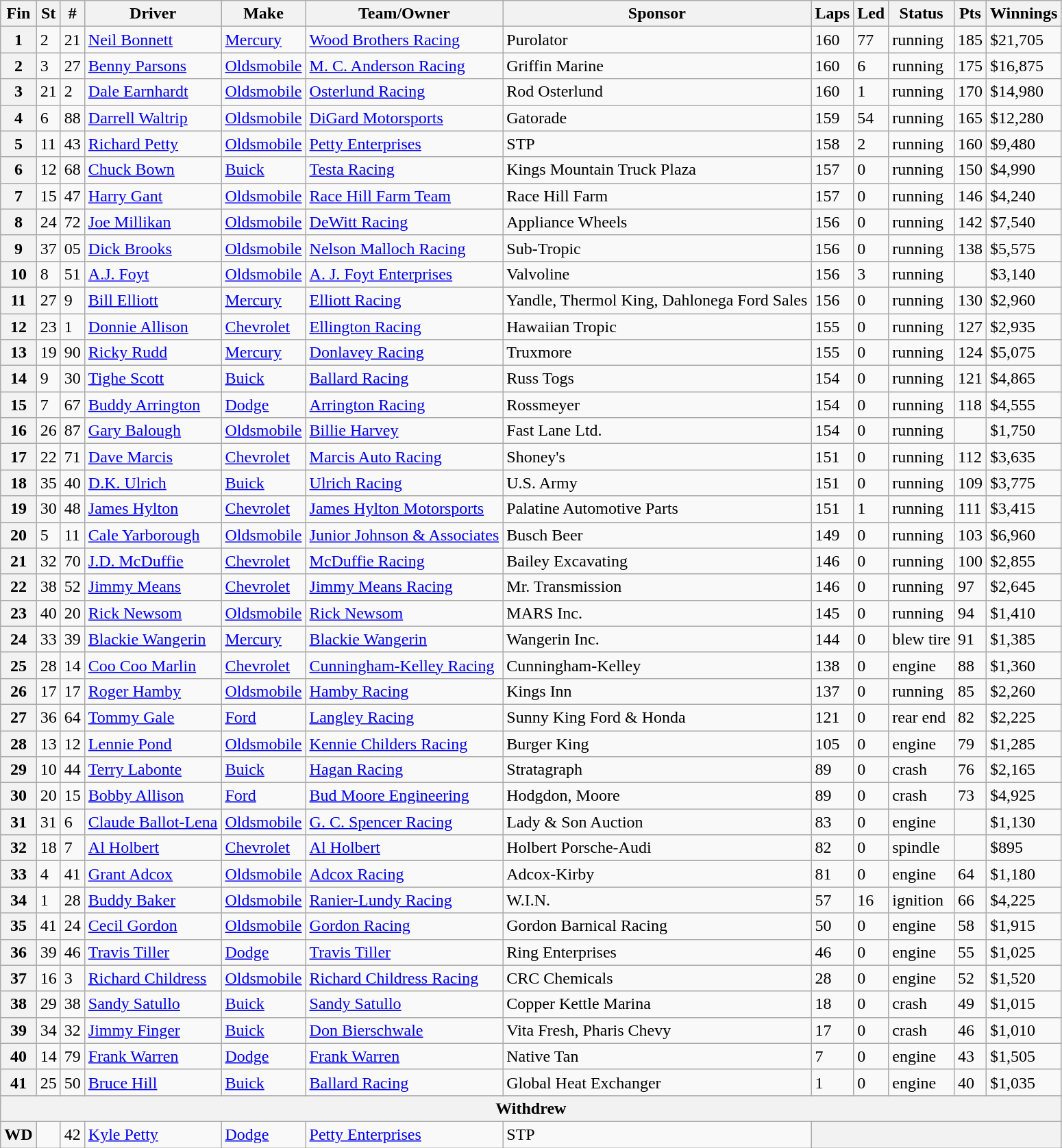<table class="wikitable sortable">
<tr>
<th>Fin</th>
<th>St</th>
<th>#</th>
<th>Driver</th>
<th>Make</th>
<th>Team/Owner</th>
<th>Sponsor</th>
<th>Laps</th>
<th>Led</th>
<th>Status</th>
<th>Pts</th>
<th>Winnings</th>
</tr>
<tr>
<th>1</th>
<td>2</td>
<td>21</td>
<td><a href='#'>Neil Bonnett</a></td>
<td><a href='#'>Mercury</a></td>
<td><a href='#'>Wood Brothers Racing</a></td>
<td>Purolator</td>
<td>160</td>
<td>77</td>
<td>running</td>
<td>185</td>
<td>$21,705</td>
</tr>
<tr>
<th>2</th>
<td>3</td>
<td>27</td>
<td><a href='#'>Benny Parsons</a></td>
<td><a href='#'>Oldsmobile</a></td>
<td><a href='#'>M. C. Anderson Racing</a></td>
<td>Griffin Marine</td>
<td>160</td>
<td>6</td>
<td>running</td>
<td>175</td>
<td>$16,875</td>
</tr>
<tr>
<th>3</th>
<td>21</td>
<td>2</td>
<td><a href='#'>Dale Earnhardt</a></td>
<td><a href='#'>Oldsmobile</a></td>
<td><a href='#'>Osterlund Racing</a></td>
<td>Rod Osterlund</td>
<td>160</td>
<td>1</td>
<td>running</td>
<td>170</td>
<td>$14,980</td>
</tr>
<tr>
<th>4</th>
<td>6</td>
<td>88</td>
<td><a href='#'>Darrell Waltrip</a></td>
<td><a href='#'>Oldsmobile</a></td>
<td><a href='#'>DiGard Motorsports</a></td>
<td>Gatorade</td>
<td>159</td>
<td>54</td>
<td>running</td>
<td>165</td>
<td>$12,280</td>
</tr>
<tr>
<th>5</th>
<td>11</td>
<td>43</td>
<td><a href='#'>Richard Petty</a></td>
<td><a href='#'>Oldsmobile</a></td>
<td><a href='#'>Petty Enterprises</a></td>
<td>STP</td>
<td>158</td>
<td>2</td>
<td>running</td>
<td>160</td>
<td>$9,480</td>
</tr>
<tr>
<th>6</th>
<td>12</td>
<td>68</td>
<td><a href='#'>Chuck Bown</a></td>
<td><a href='#'>Buick</a></td>
<td><a href='#'>Testa Racing</a></td>
<td>Kings Mountain Truck Plaza</td>
<td>157</td>
<td>0</td>
<td>running</td>
<td>150</td>
<td>$4,990</td>
</tr>
<tr>
<th>7</th>
<td>15</td>
<td>47</td>
<td><a href='#'>Harry Gant</a></td>
<td><a href='#'>Oldsmobile</a></td>
<td><a href='#'>Race Hill Farm Team</a></td>
<td>Race Hill Farm</td>
<td>157</td>
<td>0</td>
<td>running</td>
<td>146</td>
<td>$4,240</td>
</tr>
<tr>
<th>8</th>
<td>24</td>
<td>72</td>
<td><a href='#'>Joe Millikan</a></td>
<td><a href='#'>Oldsmobile</a></td>
<td><a href='#'>DeWitt Racing</a></td>
<td>Appliance Wheels</td>
<td>156</td>
<td>0</td>
<td>running</td>
<td>142</td>
<td>$7,540</td>
</tr>
<tr>
<th>9</th>
<td>37</td>
<td>05</td>
<td><a href='#'>Dick Brooks</a></td>
<td><a href='#'>Oldsmobile</a></td>
<td><a href='#'>Nelson Malloch Racing</a></td>
<td>Sub-Tropic</td>
<td>156</td>
<td>0</td>
<td>running</td>
<td>138</td>
<td>$5,575</td>
</tr>
<tr>
<th>10</th>
<td>8</td>
<td>51</td>
<td><a href='#'>A.J. Foyt</a></td>
<td><a href='#'>Oldsmobile</a></td>
<td><a href='#'>A. J. Foyt Enterprises</a></td>
<td>Valvoline</td>
<td>156</td>
<td>3</td>
<td>running</td>
<td></td>
<td>$3,140</td>
</tr>
<tr>
<th>11</th>
<td>27</td>
<td>9</td>
<td><a href='#'>Bill Elliott</a></td>
<td><a href='#'>Mercury</a></td>
<td><a href='#'>Elliott Racing</a></td>
<td>Yandle, Thermol King, Dahlonega Ford Sales</td>
<td>156</td>
<td>0</td>
<td>running</td>
<td>130</td>
<td>$2,960</td>
</tr>
<tr>
<th>12</th>
<td>23</td>
<td>1</td>
<td><a href='#'>Donnie Allison</a></td>
<td><a href='#'>Chevrolet</a></td>
<td><a href='#'>Ellington Racing</a></td>
<td>Hawaiian Tropic</td>
<td>155</td>
<td>0</td>
<td>running</td>
<td>127</td>
<td>$2,935</td>
</tr>
<tr>
<th>13</th>
<td>19</td>
<td>90</td>
<td><a href='#'>Ricky Rudd</a></td>
<td><a href='#'>Mercury</a></td>
<td><a href='#'>Donlavey Racing</a></td>
<td>Truxmore</td>
<td>155</td>
<td>0</td>
<td>running</td>
<td>124</td>
<td>$5,075</td>
</tr>
<tr>
<th>14</th>
<td>9</td>
<td>30</td>
<td><a href='#'>Tighe Scott</a></td>
<td><a href='#'>Buick</a></td>
<td><a href='#'>Ballard Racing</a></td>
<td>Russ Togs</td>
<td>154</td>
<td>0</td>
<td>running</td>
<td>121</td>
<td>$4,865</td>
</tr>
<tr>
<th>15</th>
<td>7</td>
<td>67</td>
<td><a href='#'>Buddy Arrington</a></td>
<td><a href='#'>Dodge</a></td>
<td><a href='#'>Arrington Racing</a></td>
<td>Rossmeyer</td>
<td>154</td>
<td>0</td>
<td>running</td>
<td>118</td>
<td>$4,555</td>
</tr>
<tr>
<th>16</th>
<td>26</td>
<td>87</td>
<td><a href='#'>Gary Balough</a></td>
<td><a href='#'>Oldsmobile</a></td>
<td><a href='#'>Billie Harvey</a></td>
<td>Fast Lane Ltd.</td>
<td>154</td>
<td>0</td>
<td>running</td>
<td></td>
<td>$1,750</td>
</tr>
<tr>
<th>17</th>
<td>22</td>
<td>71</td>
<td><a href='#'>Dave Marcis</a></td>
<td><a href='#'>Chevrolet</a></td>
<td><a href='#'>Marcis Auto Racing</a></td>
<td>Shoney's</td>
<td>151</td>
<td>0</td>
<td>running</td>
<td>112</td>
<td>$3,635</td>
</tr>
<tr>
<th>18</th>
<td>35</td>
<td>40</td>
<td><a href='#'>D.K. Ulrich</a></td>
<td><a href='#'>Buick</a></td>
<td><a href='#'>Ulrich Racing</a></td>
<td>U.S. Army</td>
<td>151</td>
<td>0</td>
<td>running</td>
<td>109</td>
<td>$3,775</td>
</tr>
<tr>
<th>19</th>
<td>30</td>
<td>48</td>
<td><a href='#'>James Hylton</a></td>
<td><a href='#'>Chevrolet</a></td>
<td><a href='#'>James Hylton Motorsports</a></td>
<td>Palatine Automotive Parts</td>
<td>151</td>
<td>1</td>
<td>running</td>
<td>111</td>
<td>$3,415</td>
</tr>
<tr>
<th>20</th>
<td>5</td>
<td>11</td>
<td><a href='#'>Cale Yarborough</a></td>
<td><a href='#'>Oldsmobile</a></td>
<td><a href='#'>Junior Johnson & Associates</a></td>
<td>Busch Beer</td>
<td>149</td>
<td>0</td>
<td>running</td>
<td>103</td>
<td>$6,960</td>
</tr>
<tr>
<th>21</th>
<td>32</td>
<td>70</td>
<td><a href='#'>J.D. McDuffie</a></td>
<td><a href='#'>Chevrolet</a></td>
<td><a href='#'>McDuffie Racing</a></td>
<td>Bailey Excavating</td>
<td>146</td>
<td>0</td>
<td>running</td>
<td>100</td>
<td>$2,855</td>
</tr>
<tr>
<th>22</th>
<td>38</td>
<td>52</td>
<td><a href='#'>Jimmy Means</a></td>
<td><a href='#'>Chevrolet</a></td>
<td><a href='#'>Jimmy Means Racing</a></td>
<td>Mr. Transmission</td>
<td>146</td>
<td>0</td>
<td>running</td>
<td>97</td>
<td>$2,645</td>
</tr>
<tr>
<th>23</th>
<td>40</td>
<td>20</td>
<td><a href='#'>Rick Newsom</a></td>
<td><a href='#'>Oldsmobile</a></td>
<td><a href='#'>Rick Newsom</a></td>
<td>MARS Inc.</td>
<td>145</td>
<td>0</td>
<td>running</td>
<td>94</td>
<td>$1,410</td>
</tr>
<tr>
<th>24</th>
<td>33</td>
<td>39</td>
<td><a href='#'>Blackie Wangerin</a></td>
<td><a href='#'>Mercury</a></td>
<td><a href='#'>Blackie Wangerin</a></td>
<td>Wangerin Inc.</td>
<td>144</td>
<td>0</td>
<td>blew tire</td>
<td>91</td>
<td>$1,385</td>
</tr>
<tr>
<th>25</th>
<td>28</td>
<td>14</td>
<td><a href='#'>Coo Coo Marlin</a></td>
<td><a href='#'>Chevrolet</a></td>
<td><a href='#'>Cunningham-Kelley Racing</a></td>
<td>Cunningham-Kelley</td>
<td>138</td>
<td>0</td>
<td>engine</td>
<td>88</td>
<td>$1,360</td>
</tr>
<tr>
<th>26</th>
<td>17</td>
<td>17</td>
<td><a href='#'>Roger Hamby</a></td>
<td><a href='#'>Oldsmobile</a></td>
<td><a href='#'>Hamby Racing</a></td>
<td>Kings Inn</td>
<td>137</td>
<td>0</td>
<td>running</td>
<td>85</td>
<td>$2,260</td>
</tr>
<tr>
<th>27</th>
<td>36</td>
<td>64</td>
<td><a href='#'>Tommy Gale</a></td>
<td><a href='#'>Ford</a></td>
<td><a href='#'>Langley Racing</a></td>
<td>Sunny King Ford & Honda</td>
<td>121</td>
<td>0</td>
<td>rear end</td>
<td>82</td>
<td>$2,225</td>
</tr>
<tr>
<th>28</th>
<td>13</td>
<td>12</td>
<td><a href='#'>Lennie Pond</a></td>
<td><a href='#'>Oldsmobile</a></td>
<td><a href='#'>Kennie Childers Racing</a></td>
<td>Burger King</td>
<td>105</td>
<td>0</td>
<td>engine</td>
<td>79</td>
<td>$1,285</td>
</tr>
<tr>
<th>29</th>
<td>10</td>
<td>44</td>
<td><a href='#'>Terry Labonte</a></td>
<td><a href='#'>Buick</a></td>
<td><a href='#'>Hagan Racing</a></td>
<td>Stratagraph</td>
<td>89</td>
<td>0</td>
<td>crash</td>
<td>76</td>
<td>$2,165</td>
</tr>
<tr>
<th>30</th>
<td>20</td>
<td>15</td>
<td><a href='#'>Bobby Allison</a></td>
<td><a href='#'>Ford</a></td>
<td><a href='#'>Bud Moore Engineering</a></td>
<td>Hodgdon, Moore</td>
<td>89</td>
<td>0</td>
<td>crash</td>
<td>73</td>
<td>$4,925</td>
</tr>
<tr>
<th>31</th>
<td>31</td>
<td>6</td>
<td><a href='#'>Claude Ballot-Lena</a></td>
<td><a href='#'>Oldsmobile</a></td>
<td><a href='#'>G. C. Spencer Racing</a></td>
<td>Lady & Son Auction</td>
<td>83</td>
<td>0</td>
<td>engine</td>
<td></td>
<td>$1,130</td>
</tr>
<tr>
<th>32</th>
<td>18</td>
<td>7</td>
<td><a href='#'>Al Holbert</a></td>
<td><a href='#'>Chevrolet</a></td>
<td><a href='#'>Al Holbert</a></td>
<td>Holbert Porsche-Audi</td>
<td>82</td>
<td>0</td>
<td>spindle</td>
<td></td>
<td>$895</td>
</tr>
<tr>
<th>33</th>
<td>4</td>
<td>41</td>
<td><a href='#'>Grant Adcox</a></td>
<td><a href='#'>Oldsmobile</a></td>
<td><a href='#'>Adcox Racing</a></td>
<td>Adcox-Kirby</td>
<td>81</td>
<td>0</td>
<td>engine</td>
<td>64</td>
<td>$1,180</td>
</tr>
<tr>
<th>34</th>
<td>1</td>
<td>28</td>
<td><a href='#'>Buddy Baker</a></td>
<td><a href='#'>Oldsmobile</a></td>
<td><a href='#'>Ranier-Lundy Racing</a></td>
<td>W.I.N.</td>
<td>57</td>
<td>16</td>
<td>ignition</td>
<td>66</td>
<td>$4,225</td>
</tr>
<tr>
<th>35</th>
<td>41</td>
<td>24</td>
<td><a href='#'>Cecil Gordon</a></td>
<td><a href='#'>Oldsmobile</a></td>
<td><a href='#'>Gordon Racing</a></td>
<td>Gordon Barnical Racing</td>
<td>50</td>
<td>0</td>
<td>engine</td>
<td>58</td>
<td>$1,915</td>
</tr>
<tr>
<th>36</th>
<td>39</td>
<td>46</td>
<td><a href='#'>Travis Tiller</a></td>
<td><a href='#'>Dodge</a></td>
<td><a href='#'>Travis Tiller</a></td>
<td>Ring Enterprises</td>
<td>46</td>
<td>0</td>
<td>engine</td>
<td>55</td>
<td>$1,025</td>
</tr>
<tr>
<th>37</th>
<td>16</td>
<td>3</td>
<td><a href='#'>Richard Childress</a></td>
<td><a href='#'>Oldsmobile</a></td>
<td><a href='#'>Richard Childress Racing</a></td>
<td>CRC Chemicals</td>
<td>28</td>
<td>0</td>
<td>engine</td>
<td>52</td>
<td>$1,520</td>
</tr>
<tr>
<th>38</th>
<td>29</td>
<td>38</td>
<td><a href='#'>Sandy Satullo</a></td>
<td><a href='#'>Buick</a></td>
<td><a href='#'>Sandy Satullo</a></td>
<td>Copper Kettle Marina</td>
<td>18</td>
<td>0</td>
<td>crash</td>
<td>49</td>
<td>$1,015</td>
</tr>
<tr>
<th>39</th>
<td>34</td>
<td>32</td>
<td><a href='#'>Jimmy Finger</a></td>
<td><a href='#'>Buick</a></td>
<td><a href='#'>Don Bierschwale</a></td>
<td>Vita Fresh, Pharis Chevy</td>
<td>17</td>
<td>0</td>
<td>crash</td>
<td>46</td>
<td>$1,010</td>
</tr>
<tr>
<th>40</th>
<td>14</td>
<td>79</td>
<td><a href='#'>Frank Warren</a></td>
<td><a href='#'>Dodge</a></td>
<td><a href='#'>Frank Warren</a></td>
<td>Native Tan</td>
<td>7</td>
<td>0</td>
<td>engine</td>
<td>43</td>
<td>$1,505</td>
</tr>
<tr>
<th>41</th>
<td>25</td>
<td>50</td>
<td><a href='#'>Bruce Hill</a></td>
<td><a href='#'>Buick</a></td>
<td><a href='#'>Ballard Racing</a></td>
<td>Global Heat Exchanger</td>
<td>1</td>
<td>0</td>
<td>engine</td>
<td>40</td>
<td>$1,035</td>
</tr>
<tr>
<th colspan="12">Withdrew</th>
</tr>
<tr>
<th>WD</th>
<td></td>
<td>42</td>
<td><a href='#'>Kyle Petty</a></td>
<td><a href='#'>Dodge</a></td>
<td><a href='#'>Petty Enterprises</a></td>
<td>STP</td>
<th colspan="5"></th>
</tr>
</table>
